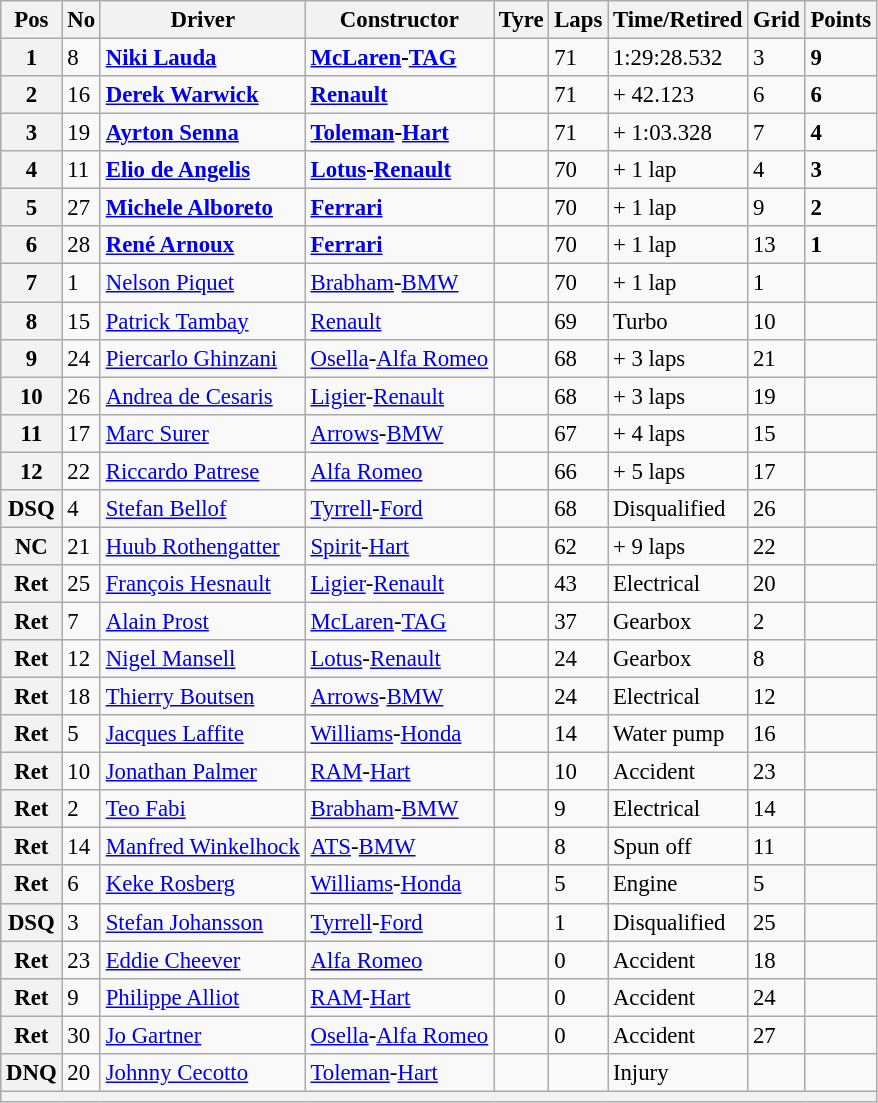<table class="wikitable" style="font-size: 95%;">
<tr>
<th>Pos</th>
<th>No</th>
<th>Driver</th>
<th>Constructor</th>
<th>Tyre</th>
<th>Laps</th>
<th>Time/Retired</th>
<th>Grid</th>
<th>Points</th>
</tr>
<tr>
<th>1</th>
<td>8</td>
<td> <strong><a href='#'>Niki Lauda</a></strong></td>
<td><strong><a href='#'>McLaren</a>-<a href='#'>TAG</a></strong></td>
<td></td>
<td>71</td>
<td>1:29:28.532</td>
<td>3</td>
<td><strong>9</strong></td>
</tr>
<tr>
<th>2</th>
<td>16</td>
<td> <strong><a href='#'>Derek Warwick</a></strong></td>
<td><strong><a href='#'>Renault</a></strong></td>
<td></td>
<td>71</td>
<td>+ 42.123</td>
<td>6</td>
<td><strong>6</strong></td>
</tr>
<tr>
<th>3</th>
<td>19</td>
<td> <strong><a href='#'>Ayrton Senna</a></strong></td>
<td><strong><a href='#'>Toleman</a>-<a href='#'>Hart</a></strong></td>
<td></td>
<td>71</td>
<td>+ 1:03.328</td>
<td>7</td>
<td><strong>4</strong></td>
</tr>
<tr>
<th>4</th>
<td>11</td>
<td> <strong><a href='#'>Elio de Angelis</a></strong></td>
<td><strong><a href='#'>Lotus</a>-<a href='#'>Renault</a></strong></td>
<td></td>
<td>70</td>
<td>+ 1 lap</td>
<td>4</td>
<td><strong>3</strong></td>
</tr>
<tr>
<th>5</th>
<td>27</td>
<td> <strong><a href='#'>Michele Alboreto</a></strong></td>
<td><strong><a href='#'>Ferrari</a></strong></td>
<td></td>
<td>70</td>
<td>+ 1 lap</td>
<td>9</td>
<td><strong>2</strong></td>
</tr>
<tr>
<th>6</th>
<td>28</td>
<td> <strong><a href='#'>René Arnoux</a></strong></td>
<td><strong><a href='#'>Ferrari</a></strong></td>
<td></td>
<td>70</td>
<td>+ 1 lap</td>
<td>13</td>
<td><strong>1</strong></td>
</tr>
<tr>
<th>7</th>
<td>1</td>
<td> <a href='#'>Nelson Piquet</a></td>
<td><a href='#'>Brabham</a>-<a href='#'>BMW</a></td>
<td></td>
<td>70</td>
<td>+ 1 lap</td>
<td>1</td>
<td> </td>
</tr>
<tr>
<th>8</th>
<td>15</td>
<td> <a href='#'>Patrick Tambay</a></td>
<td><a href='#'>Renault</a></td>
<td></td>
<td>69</td>
<td>Turbo</td>
<td>10</td>
<td> </td>
</tr>
<tr>
<th>9</th>
<td>24</td>
<td> <a href='#'>Piercarlo Ghinzani</a></td>
<td><a href='#'>Osella</a>-<a href='#'>Alfa Romeo</a></td>
<td></td>
<td>68</td>
<td>+ 3 laps</td>
<td>21</td>
<td> </td>
</tr>
<tr>
<th>10</th>
<td>26</td>
<td> <a href='#'>Andrea de Cesaris</a></td>
<td><a href='#'>Ligier</a>-<a href='#'>Renault</a></td>
<td></td>
<td>68</td>
<td>+ 3 laps</td>
<td>19</td>
<td> </td>
</tr>
<tr>
<th>11</th>
<td>17</td>
<td> <a href='#'>Marc Surer</a></td>
<td><a href='#'>Arrows</a>-<a href='#'>BMW</a></td>
<td></td>
<td>67</td>
<td>+ 4 laps</td>
<td>15</td>
<td> </td>
</tr>
<tr>
<th>12</th>
<td>22</td>
<td> <a href='#'>Riccardo Patrese</a></td>
<td><a href='#'>Alfa Romeo</a></td>
<td></td>
<td>66</td>
<td>+ 5 laps</td>
<td>17</td>
<td> </td>
</tr>
<tr>
<th>DSQ</th>
<td>4</td>
<td> <a href='#'>Stefan Bellof</a></td>
<td><a href='#'>Tyrrell</a>-<a href='#'>Ford</a></td>
<td></td>
<td>68</td>
<td>Disqualified</td>
<td>26</td>
<td> </td>
</tr>
<tr>
<th>NC</th>
<td>21</td>
<td> <a href='#'>Huub Rothengatter</a></td>
<td><a href='#'>Spirit</a>-<a href='#'>Hart</a></td>
<td></td>
<td>62</td>
<td>+ 9 laps</td>
<td>22</td>
<td> </td>
</tr>
<tr>
<th>Ret</th>
<td>25</td>
<td> <a href='#'>François Hesnault</a></td>
<td><a href='#'>Ligier</a>-<a href='#'>Renault</a></td>
<td></td>
<td>43</td>
<td>Electrical</td>
<td>20</td>
<td> </td>
</tr>
<tr>
<th>Ret</th>
<td>7</td>
<td> <a href='#'>Alain Prost</a></td>
<td><a href='#'>McLaren</a>-<a href='#'>TAG</a></td>
<td></td>
<td>37</td>
<td>Gearbox</td>
<td>2</td>
<td> </td>
</tr>
<tr>
<th>Ret</th>
<td>12</td>
<td> <a href='#'>Nigel Mansell</a></td>
<td><a href='#'>Lotus</a>-<a href='#'>Renault</a></td>
<td></td>
<td>24</td>
<td>Gearbox</td>
<td>8</td>
<td> </td>
</tr>
<tr>
<th>Ret</th>
<td>18</td>
<td> <a href='#'>Thierry Boutsen</a></td>
<td><a href='#'>Arrows</a>-<a href='#'>BMW</a></td>
<td></td>
<td>24</td>
<td>Electrical</td>
<td>12</td>
<td> </td>
</tr>
<tr>
<th>Ret</th>
<td>5</td>
<td> <a href='#'>Jacques Laffite</a></td>
<td><a href='#'>Williams</a>-<a href='#'>Honda</a></td>
<td></td>
<td>14</td>
<td>Water pump</td>
<td>16</td>
<td> </td>
</tr>
<tr>
<th>Ret</th>
<td>10</td>
<td> <a href='#'>Jonathan Palmer</a></td>
<td><a href='#'>RAM</a>-<a href='#'>Hart</a></td>
<td></td>
<td>10</td>
<td>Accident</td>
<td>23</td>
<td> </td>
</tr>
<tr>
<th>Ret</th>
<td>2</td>
<td> <a href='#'>Teo Fabi</a></td>
<td><a href='#'>Brabham</a>-<a href='#'>BMW</a></td>
<td></td>
<td>9</td>
<td>Electrical</td>
<td>14</td>
<td> </td>
</tr>
<tr>
<th>Ret</th>
<td>14</td>
<td> <a href='#'>Manfred Winkelhock</a></td>
<td><a href='#'>ATS</a>-<a href='#'>BMW</a></td>
<td></td>
<td>8</td>
<td>Spun off</td>
<td>11</td>
<td> </td>
</tr>
<tr>
<th>Ret</th>
<td>6</td>
<td> <a href='#'>Keke Rosberg</a></td>
<td><a href='#'>Williams</a>-<a href='#'>Honda</a></td>
<td></td>
<td>5</td>
<td>Engine</td>
<td>5</td>
<td> </td>
</tr>
<tr>
<th>DSQ</th>
<td>3</td>
<td> <a href='#'>Stefan Johansson</a></td>
<td><a href='#'>Tyrrell</a>-<a href='#'>Ford</a></td>
<td></td>
<td>1</td>
<td>Disqualified</td>
<td>25</td>
<td> </td>
</tr>
<tr>
<th>Ret</th>
<td>23</td>
<td> <a href='#'>Eddie Cheever</a></td>
<td><a href='#'>Alfa Romeo</a></td>
<td></td>
<td>0</td>
<td>Accident</td>
<td>18</td>
<td> </td>
</tr>
<tr>
<th>Ret</th>
<td>9</td>
<td> <a href='#'>Philippe Alliot</a></td>
<td><a href='#'>RAM</a>-<a href='#'>Hart</a></td>
<td></td>
<td>0</td>
<td>Accident</td>
<td>24</td>
<td> </td>
</tr>
<tr>
<th>Ret</th>
<td>30</td>
<td> <a href='#'>Jo Gartner</a></td>
<td><a href='#'>Osella</a>-<a href='#'>Alfa Romeo</a></td>
<td></td>
<td>0</td>
<td>Accident</td>
<td>27</td>
<td> </td>
</tr>
<tr>
<th>DNQ</th>
<td>20</td>
<td> <a href='#'>Johnny Cecotto</a></td>
<td><a href='#'>Toleman</a>-<a href='#'>Hart</a></td>
<td></td>
<td> </td>
<td>Injury</td>
<td> </td>
<td> </td>
</tr>
<tr>
<th colspan="9"></th>
</tr>
</table>
